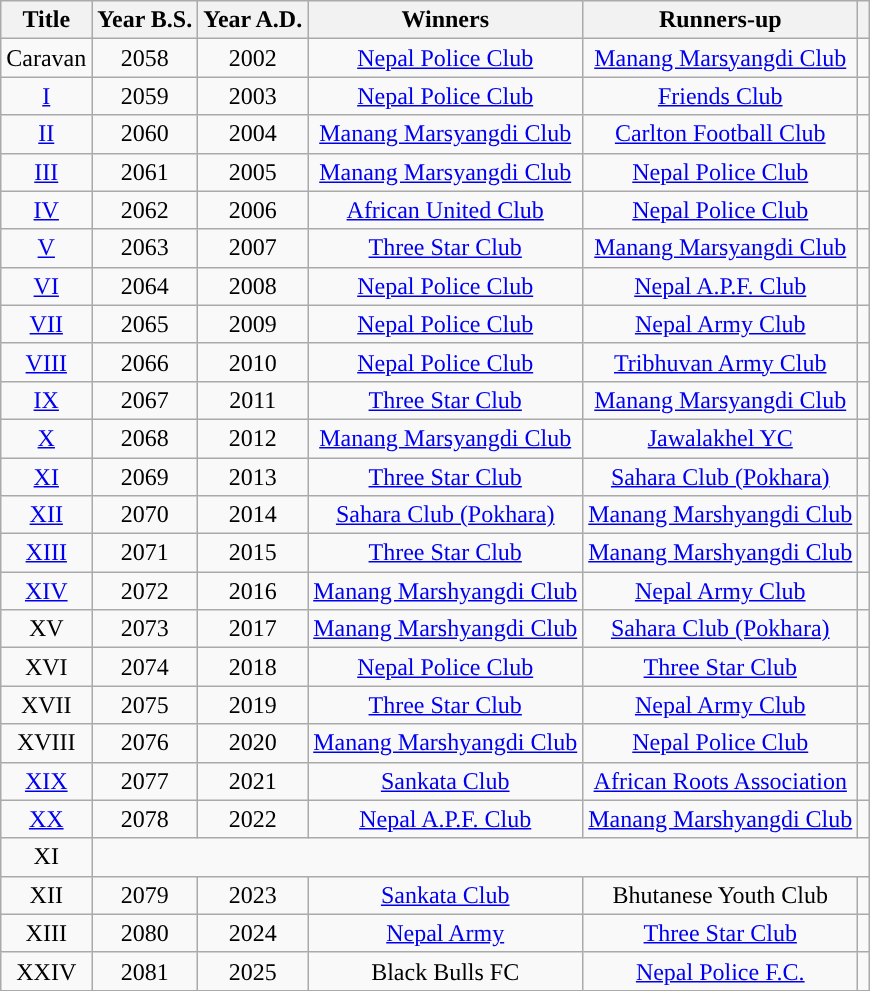<table class="wikitable" border="1">
<tr style="text-align:center">
<th>Title</th>
<th>Year B.S.</th>
<th>Year A.D.</th>
<th>Winners</th>
<th>Runners-up</th>
<th></th>
</tr>
<tr style="text-align:center">
<td>Caravan</td>
<td>2058</td>
<td>2002</td>
<td><a href='#'>Nepal Police Club</a></td>
<td><a href='#'>Manang Marsyangdi Club</a></td>
<td></td>
</tr>
<tr style="text-align:center">
<td><a href='#'>I</a></td>
<td>2059</td>
<td>2003</td>
<td><a href='#'>Nepal Police Club</a></td>
<td><a href='#'>Friends Club</a></td>
<td></td>
</tr>
<tr style="text-align:center">
<td><a href='#'>II</a></td>
<td>2060</td>
<td>2004</td>
<td><a href='#'>Manang Marsyangdi Club</a></td>
<td> <a href='#'>Carlton Football Club</a></td>
<td></td>
</tr>
<tr style="text-align:center">
<td><a href='#'>III</a></td>
<td>2061</td>
<td>2005</td>
<td><a href='#'>Manang Marsyangdi Club</a></td>
<td><a href='#'>Nepal Police Club</a></td>
<td></td>
</tr>
<tr style="text-align:center">
<td><a href='#'>IV</a></td>
<td>2062</td>
<td>2006</td>
<td><a href='#'>African United Club</a></td>
<td><a href='#'>Nepal Police Club</a></td>
<td></td>
</tr>
<tr style="text-align:center">
<td><a href='#'>V</a></td>
<td>2063</td>
<td>2007</td>
<td><a href='#'>Three Star Club</a></td>
<td><a href='#'>Manang Marsyangdi Club</a></td>
<td></td>
</tr>
<tr style="text-align:center">
<td><a href='#'>VI</a></td>
<td>2064</td>
<td>2008</td>
<td><a href='#'>Nepal Police Club</a></td>
<td><a href='#'>Nepal A.P.F. Club</a></td>
<td></td>
</tr>
<tr style="text-align:center">
<td><a href='#'>VII</a></td>
<td>2065</td>
<td>2009</td>
<td><a href='#'>Nepal Police Club</a></td>
<td><a href='#'>Nepal Army Club</a></td>
<td></td>
</tr>
<tr style="text-align:center">
<td><a href='#'>VIII</a></td>
<td>2066</td>
<td>2010</td>
<td><a href='#'>Nepal Police Club</a></td>
<td><a href='#'>Tribhuvan Army Club</a></td>
<td></td>
</tr>
<tr style="text-align:center">
<td><a href='#'>IX</a></td>
<td>2067</td>
<td>2011</td>
<td><a href='#'>Three Star Club</a></td>
<td><a href='#'>Manang Marsyangdi Club</a></td>
<td></td>
</tr>
<tr style="text-align:center">
<td><a href='#'>X</a></td>
<td>2068</td>
<td>2012</td>
<td><a href='#'>Manang Marsyangdi Club</a></td>
<td><a href='#'>Jawalakhel YC</a></td>
<td></td>
</tr>
<tr style="text-align:center">
<td><a href='#'>XI</a></td>
<td>2069</td>
<td>2013</td>
<td><a href='#'>Three Star Club</a></td>
<td><a href='#'>Sahara Club (Pokhara)</a></td>
<td></td>
</tr>
<tr style="text-align:center">
<td><a href='#'>XII</a></td>
<td>2070</td>
<td>2014</td>
<td><a href='#'>Sahara Club (Pokhara)</a></td>
<td><a href='#'>Manang Marshyangdi Club</a></td>
<td></td>
</tr>
<tr style="text-align:center">
<td><a href='#'>XIII</a></td>
<td>2071</td>
<td>2015</td>
<td><a href='#'>Three Star Club</a></td>
<td><a href='#'>Manang Marshyangdi Club</a></td>
<td></td>
</tr>
<tr style="text-align:center">
<td><a href='#'>XIV</a></td>
<td>2072</td>
<td>2016</td>
<td><a href='#'>Manang Marshyangdi Club</a></td>
<td><a href='#'>Nepal Army Club</a></td>
<td></td>
</tr>
<tr style="text-align:center">
<td>XV</td>
<td>2073</td>
<td>2017</td>
<td><a href='#'>Manang Marshyangdi Club</a></td>
<td><a href='#'>Sahara Club (Pokhara)</a></td>
<td></td>
</tr>
<tr style="text-align:center">
<td>XVI</td>
<td>2074</td>
<td>2018</td>
<td><a href='#'>Nepal Police Club</a></td>
<td><a href='#'>Three Star Club</a></td>
<td></td>
</tr>
<tr style="text-align:center">
<td>XVII</td>
<td>2075</td>
<td>2019</td>
<td><a href='#'>Three Star Club</a></td>
<td><a href='#'>Nepal Army Club</a></td>
<td></td>
</tr>
<tr style="text-align:center">
<td>XVIII</td>
<td>2076</td>
<td>2020</td>
<td><a href='#'>Manang Marshyangdi Club</a></td>
<td><a href='#'>Nepal Police Club</a></td>
<td></td>
</tr>
<tr style="text-align:center">
<td><a href='#'>XIX</a></td>
<td>2077</td>
<td>2021</td>
<td><a href='#'>Sankata Club</a></td>
<td><a href='#'>African Roots Association</a></td>
<td></td>
</tr>
<tr style="text-align:center">
<td><a href='#'>XX</a></td>
<td>2078</td>
<td>2022</td>
<td><a href='#'>Nepal A.P.F. Club</a></td>
<td><a href='#'>Manang Marshyangdi Club</a></td>
<td></td>
</tr>
<tr style="text-align:center">
<td>XI</td>
</tr>
<tr style="text-align:center">
<td>XII</td>
<td>2079</td>
<td>2023</td>
<td><a href='#'>Sankata Club</a></td>
<td>Bhutanese Youth Club</td>
<td></td>
</tr>
<tr style="text-align:center">
<td>XIII</td>
<td>2080</td>
<td>2024</td>
<td><a href='#'>Nepal Army</a></td>
<td><a href='#'>Three Star Club</a></td>
<td></td>
</tr>
<tr style="text-align:center">
<td>XXIV</td>
<td>2081</td>
<td>2025</td>
<td> Black Bulls FC</td>
<td><a href='#'>Nepal Police F.C.</a></td>
<td></td>
</tr>
</table>
